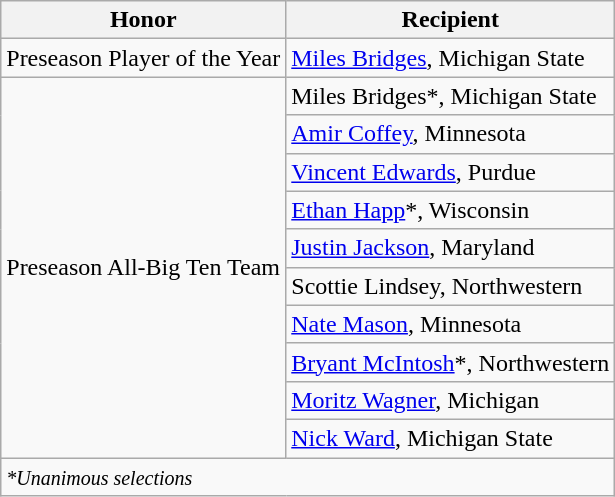<table class="wikitable" border="1">
<tr>
<th>Honor</th>
<th>Recipient</th>
</tr>
<tr>
<td>Preseason Player of the Year</td>
<td><a href='#'>Miles Bridges</a>, Michigan State</td>
</tr>
<tr>
<td rowspan=10 valign=middle>Preseason All-Big Ten Team</td>
<td>Miles Bridges*, Michigan State</td>
</tr>
<tr>
<td><a href='#'>Amir Coffey</a>, Minnesota</td>
</tr>
<tr>
<td><a href='#'>Vincent Edwards</a>, Purdue</td>
</tr>
<tr>
<td><a href='#'>Ethan Happ</a>*, Wisconsin</td>
</tr>
<tr>
<td><a href='#'>Justin Jackson</a>, Maryland</td>
</tr>
<tr>
<td>Scottie Lindsey, Northwestern</td>
</tr>
<tr>
<td><a href='#'>Nate Mason</a>, Minnesota</td>
</tr>
<tr>
<td><a href='#'>Bryant McIntosh</a>*, Northwestern</td>
</tr>
<tr>
<td><a href='#'>Moritz Wagner</a>, Michigan</td>
</tr>
<tr>
<td><a href='#'>Nick Ward</a>, Michigan State</td>
</tr>
<tr>
<td colspan="3" valign="middle"><small><em>*Unanimous selections</em></small></td>
</tr>
</table>
